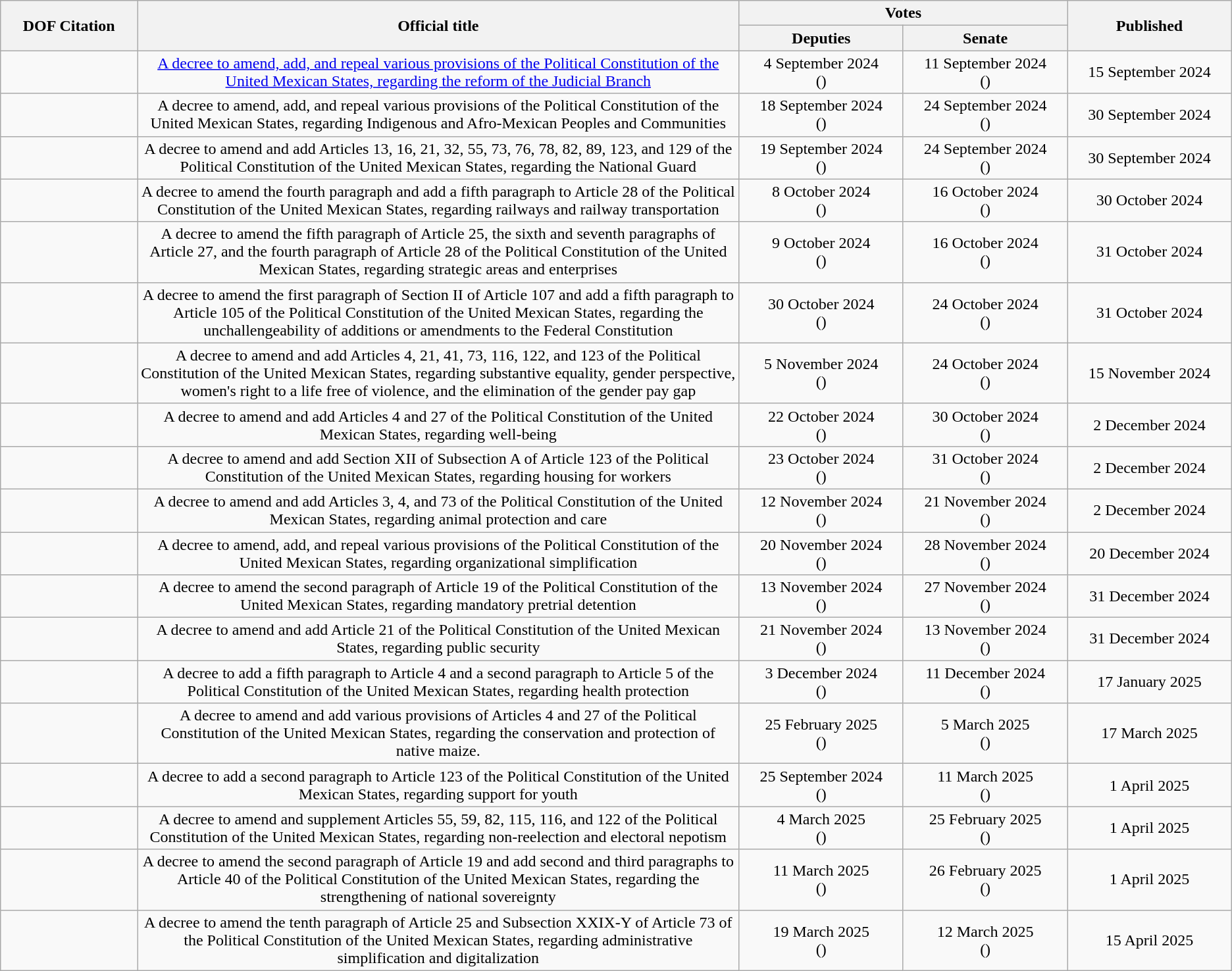<table class="wikitable" style="text-align:center;">
<tr>
<th style="width:10%" rowspan="2">DOF Citation</th>
<th style="width:44%" rowspan="2">Official title</th>
<th style="width:24%" colspan="2">Votes</th>
<th style="width:12% " rowspan="2">Published</th>
</tr>
<tr>
<th>Deputies</th>
<th>Senate</th>
</tr>
<tr>
<td></td>
<td><a href='#'>A decree to amend, add, and repeal various provisions of the Political Constitution of the United Mexican States, regarding the reform of the Judicial Branch</a><br></td>
<td>4 September 2024<br>()</td>
<td>11 September 2024<br>()</td>
<td>15 September 2024</td>
</tr>
<tr>
<td></td>
<td>A decree to amend, add, and repeal various provisions of the Political Constitution of the United Mexican States, regarding Indigenous and Afro-Mexican Peoples and Communities<br></td>
<td>18 September 2024<br>()</td>
<td>24 September 2024<br>()</td>
<td>30 September 2024</td>
</tr>
<tr>
<td></td>
<td>A decree to amend and add Articles 13, 16, 21, 32, 55, 73, 76, 78, 82, 89, 123, and 129 of the Political Constitution of the United Mexican States, regarding the National Guard<br></td>
<td>19 September 2024<br>()</td>
<td>24 September 2024<br>()</td>
<td>30 September 2024</td>
</tr>
<tr>
<td></td>
<td>A decree to amend the fourth paragraph and add a fifth paragraph to Article 28 of the Political Constitution of the United Mexican States, regarding railways and railway transportation<br></td>
<td>8 October 2024<br>()</td>
<td>16 October 2024<br>()</td>
<td>30 October 2024</td>
</tr>
<tr>
<td></td>
<td>A decree to amend the fifth paragraph of Article 25, the sixth and seventh paragraphs of Article 27, and the fourth paragraph of Article 28 of the Political Constitution of the United Mexican States, regarding strategic areas and enterprises<br></td>
<td>9 October 2024<br>()</td>
<td>16 October 2024<br>()</td>
<td>31 October 2024</td>
</tr>
<tr>
<td></td>
<td>A decree to amend the first paragraph of Section II of Article 107 and add a fifth paragraph to Article 105 of the Political Constitution of the United Mexican States, regarding the unchallengeability of additions or amendments to the Federal Constitution<br></td>
<td>30 October 2024<br>()</td>
<td>24 October 2024<br>()</td>
<td>31 October 2024</td>
</tr>
<tr>
<td></td>
<td>A decree to amend and add Articles 4, 21, 41, 73, 116, 122, and 123 of the Political Constitution of the United Mexican States, regarding substantive equality, gender perspective, women's right to a life free of violence, and the elimination of the gender pay gap<br></td>
<td>5 November 2024<br>()</td>
<td>24 October 2024<br>()</td>
<td>15 November 2024</td>
</tr>
<tr>
<td></td>
<td>A decree to amend and add Articles 4 and 27 of the Political Constitution of the United Mexican States, regarding well-being<br></td>
<td>22 October 2024<br>()</td>
<td>30 October 2024<br>()</td>
<td>2 December 2024</td>
</tr>
<tr>
<td></td>
<td>A decree to amend and add Section XII of Subsection A of Article 123 of the Political Constitution of the United Mexican States, regarding housing for workers<br></td>
<td>23 October 2024<br>()</td>
<td>31 October 2024<br>()</td>
<td>2 December 2024</td>
</tr>
<tr>
<td></td>
<td>A decree to amend and add Articles 3, 4, and 73 of the Political Constitution of the United Mexican States, regarding animal protection and care<br></td>
<td>12 November 2024<br>()</td>
<td>21 November 2024<br>()</td>
<td>2 December 2024</td>
</tr>
<tr>
<td></td>
<td>A decree to amend, add, and repeal various provisions of the Political Constitution of the United Mexican States, regarding organizational simplification<br></td>
<td>20 November 2024<br>()</td>
<td>28 November 2024<br>()</td>
<td>20 December 2024</td>
</tr>
<tr>
<td></td>
<td>A decree to amend the second paragraph of Article 19 of the Political Constitution of the United Mexican States, regarding mandatory pretrial detention<br></td>
<td>13 November 2024<br>()</td>
<td>27 November 2024<br>()</td>
<td>31 December 2024</td>
</tr>
<tr>
<td></td>
<td>A decree to amend and add Article 21 of the Political Constitution of the United Mexican States, regarding public security<br></td>
<td>21 November 2024<br>()</td>
<td>13 November 2024<br>()</td>
<td>31 December 2024</td>
</tr>
<tr>
<td></td>
<td>A decree to add a fifth paragraph to Article 4 and a second paragraph to Article 5 of the Political Constitution of the United Mexican States, regarding health protection<br></td>
<td>3 December 2024<br>()</td>
<td>11 December 2024<br>()</td>
<td>17 January 2025</td>
</tr>
<tr>
<td></td>
<td>A decree to amend and add various provisions of Articles 4 and 27 of the Political Constitution of the United Mexican States, regarding the conservation and protection of native maize.<br></td>
<td>25 February 2025<br>()</td>
<td>5 March 2025<br>()</td>
<td>17 March 2025</td>
</tr>
<tr>
<td></td>
<td>A decree to add a second paragraph to Article 123 of the Political Constitution of the United Mexican States, regarding support for youth<br></td>
<td>25 September 2024<br>()</td>
<td>11 March 2025<br>()</td>
<td>1 April 2025</td>
</tr>
<tr>
<td></td>
<td>A decree to amend and supplement Articles 55, 59, 82, 115, 116, and 122 of the Political Constitution of the United Mexican States, regarding non-reelection and electoral nepotism<br></td>
<td>4 March 2025<br>()</td>
<td>25 February 2025<br>()</td>
<td>1 April 2025</td>
</tr>
<tr>
<td></td>
<td>A decree to amend the second paragraph of Article 19 and add second and third paragraphs to Article 40 of the Political Constitution of the United Mexican States, regarding the strengthening of national sovereignty<br></td>
<td>11 March 2025<br>()</td>
<td>26 February 2025<br>()</td>
<td>1 April 2025</td>
</tr>
<tr>
<td></td>
<td>A decree to amend the tenth paragraph of Article 25 and Subsection XXIX-Y of Article 73 of the Political Constitution of the United Mexican States, regarding administrative simplification and digitalization<br></td>
<td>19 March 2025<br>()</td>
<td>12 March 2025<br>()</td>
<td>15 April 2025</td>
</tr>
</table>
